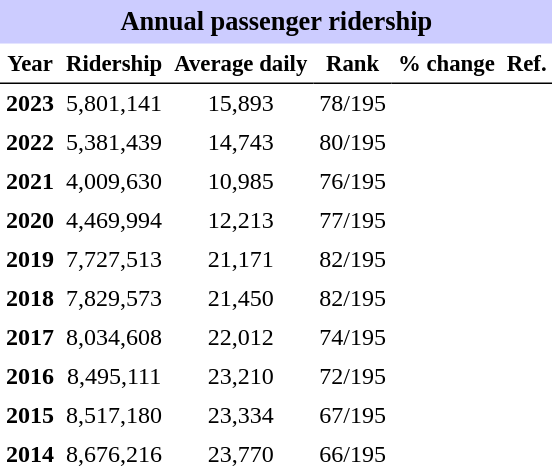<table class="toccolours" cellpadding="4" cellspacing="0" style="text-align:right;">
<tr>
<th colspan="6"  style="background-color:#ccf; background-color:#ccf; font-size:110%; text-align:center;">Annual passenger ridership</th>
</tr>
<tr style="font-size:95%; text-align:center">
<th style="border-bottom:1px solid black">Year</th>
<th style="border-bottom:1px solid black">Ridership</th>
<th style="border-bottom:1px solid black">Average daily</th>
<th style="border-bottom:1px solid black">Rank</th>
<th style="border-bottom:1px solid black">% change</th>
<th style="border-bottom:1px solid black">Ref.</th>
</tr>
<tr style="text-align:center;">
<td><strong>2023</strong></td>
<td>5,801,141</td>
<td>15,893</td>
<td>78/195</td>
<td></td>
<td></td>
</tr>
<tr style="text-align:center;">
<td><strong>2022</strong></td>
<td>5,381,439</td>
<td>14,743</td>
<td>80/195</td>
<td></td>
<td></td>
</tr>
<tr style="text-align:center;">
<td><strong>2021</strong></td>
<td>4,009,630</td>
<td>10,985</td>
<td>76/195</td>
<td></td>
<td></td>
</tr>
<tr style="text-align:center;">
<td><strong>2020</strong></td>
<td>4,469,994</td>
<td>12,213</td>
<td>77/195</td>
<td></td>
<td></td>
</tr>
<tr style="text-align:center;">
<td><strong>2019</strong></td>
<td>7,727,513</td>
<td>21,171</td>
<td>82/195</td>
<td></td>
<td></td>
</tr>
<tr style="text-align:center;">
<td><strong>2018</strong></td>
<td>7,829,573</td>
<td>21,450</td>
<td>82/195</td>
<td></td>
<td></td>
</tr>
<tr style="text-align:center;">
<td><strong>2017</strong></td>
<td>8,034,608</td>
<td>22,012</td>
<td>74/195</td>
<td></td>
<td></td>
</tr>
<tr style="text-align:center;">
<td><strong>2016</strong></td>
<td>8,495,111</td>
<td>23,210</td>
<td>72/195</td>
<td></td>
<td></td>
</tr>
<tr style="text-align:center;">
<td><strong>2015</strong></td>
<td>8,517,180</td>
<td>23,334</td>
<td>67/195</td>
<td></td>
<td></td>
</tr>
<tr style="text-align:center;">
<td><strong>2014</strong></td>
<td>8,676,216</td>
<td>23,770</td>
<td>66/195</td>
<td></td>
<td></td>
</tr>
</table>
